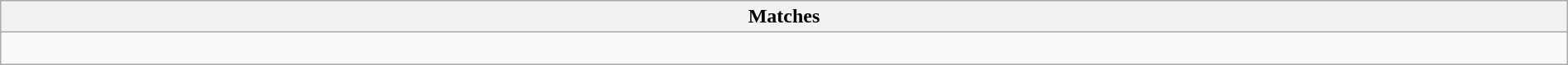<table class="wikitable collapsible collapsed" style="width:100%">
<tr>
<th>Matches</th>
</tr>
<tr>
<td><br>














</td>
</tr>
</table>
